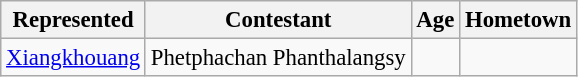<table class="wikitable" style="font-size: 95%;">
<tr>
<th>Represented</th>
<th>Contestant</th>
<th>Age</th>
<th>Hometown</th>
</tr>
<tr>
<td><a href='#'>Xiangkhouang</a></td>
<td>Phetphachan Phanthalangsy</td>
<td></td>
<td></td>
</tr>
</table>
